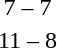<table style="text-align:center">
<tr>
<th width=200></th>
<th width=100></th>
<th width=200></th>
</tr>
<tr>
<td align=right></td>
<td>7 – 7</td>
<td align=left></td>
</tr>
<tr>
<td align=right><strong></strong></td>
<td>11 – 8</td>
<td align=left></td>
</tr>
</table>
